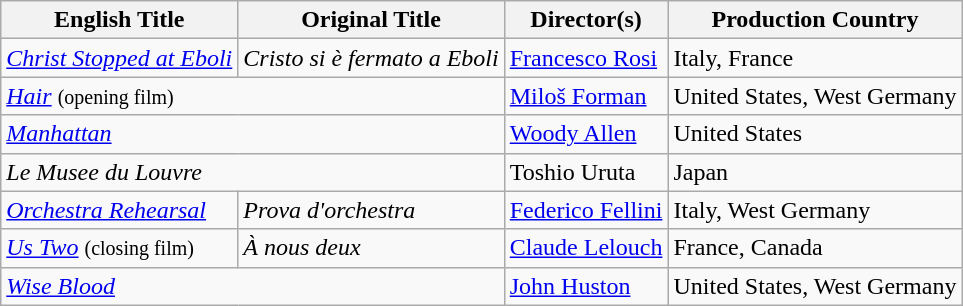<table class="wikitable">
<tr>
<th>English Title</th>
<th>Original Title</th>
<th>Director(s)</th>
<th>Production Country</th>
</tr>
<tr>
<td><em><a href='#'>Christ Stopped at Eboli</a></em></td>
<td><em>Cristo si è fermato a Eboli</em></td>
<td><a href='#'>Francesco Rosi</a></td>
<td>Italy, France</td>
</tr>
<tr>
<td colspan="2"><em><a href='#'>Hair</a></em> <small>(opening film)</small></td>
<td><a href='#'>Miloš Forman</a></td>
<td>United States, West Germany</td>
</tr>
<tr>
<td colspan="2"><em><a href='#'>Manhattan</a></em></td>
<td><a href='#'>Woody Allen</a></td>
<td>United States</td>
</tr>
<tr>
<td colspan="2"><em>Le Musee du Louvre</em></td>
<td>Toshio Uruta</td>
<td>Japan</td>
</tr>
<tr>
<td><em><a href='#'>Orchestra Rehearsal</a></em></td>
<td><em>Prova d'orchestra</em></td>
<td><a href='#'>Federico Fellini</a></td>
<td>Italy, West Germany</td>
</tr>
<tr>
<td><em><a href='#'>Us Two</a></em> <small>(closing film)</small></td>
<td><em>À nous deux</em></td>
<td><a href='#'>Claude Lelouch</a></td>
<td>France, Canada</td>
</tr>
<tr>
<td colspan="2"><em><a href='#'>Wise Blood</a></em></td>
<td><a href='#'>John Huston</a></td>
<td>United States, West Germany</td>
</tr>
</table>
